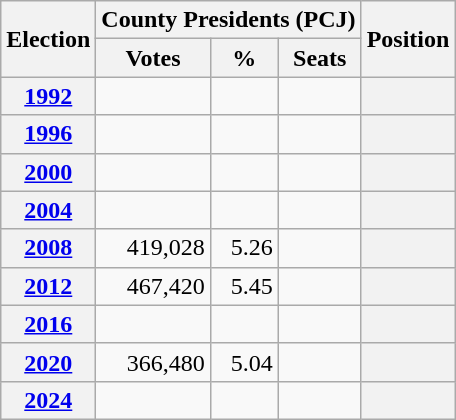<table class="wikitable" style="text-align: right;">
<tr>
<th rowspan="2">Election</th>
<th colspan="3">County Presidents (PCJ)</th>
<th rowspan="2">Position</th>
</tr>
<tr>
<th>Votes</th>
<th>%</th>
<th>Seats</th>
</tr>
<tr>
<th><a href='#'>1992</a></th>
<td></td>
<td></td>
<td></td>
<th style="text-align: center;"></th>
</tr>
<tr>
<th><a href='#'>1996</a></th>
<td></td>
<td></td>
<td></td>
<th style="text-align: center;"></th>
</tr>
<tr>
<th><a href='#'>2000</a></th>
<td></td>
<td></td>
<td></td>
<th style="text-align: center;"></th>
</tr>
<tr>
<th><a href='#'>2004</a></th>
<td></td>
<td></td>
<td></td>
<th style="text-align: center;"></th>
</tr>
<tr>
<th><a href='#'>2008</a></th>
<td>419,028</td>
<td>5.26</td>
<td></td>
<th style="text-align: center;"></th>
</tr>
<tr>
<th><a href='#'>2012</a></th>
<td>467,420</td>
<td>5.45</td>
<td></td>
<th style="text-align: center;"></th>
</tr>
<tr>
<th><a href='#'>2016</a></th>
<td></td>
<td></td>
<td></td>
<th style="text-align: center;"></th>
</tr>
<tr>
<th><a href='#'>2020</a></th>
<td>366,480</td>
<td>5.04</td>
<td></td>
<th style="text-align: center;"></th>
</tr>
<tr>
<th><a href='#'>2024</a></th>
<td></td>
<td></td>
<td></td>
<th style="text-align: center;"></th>
</tr>
</table>
